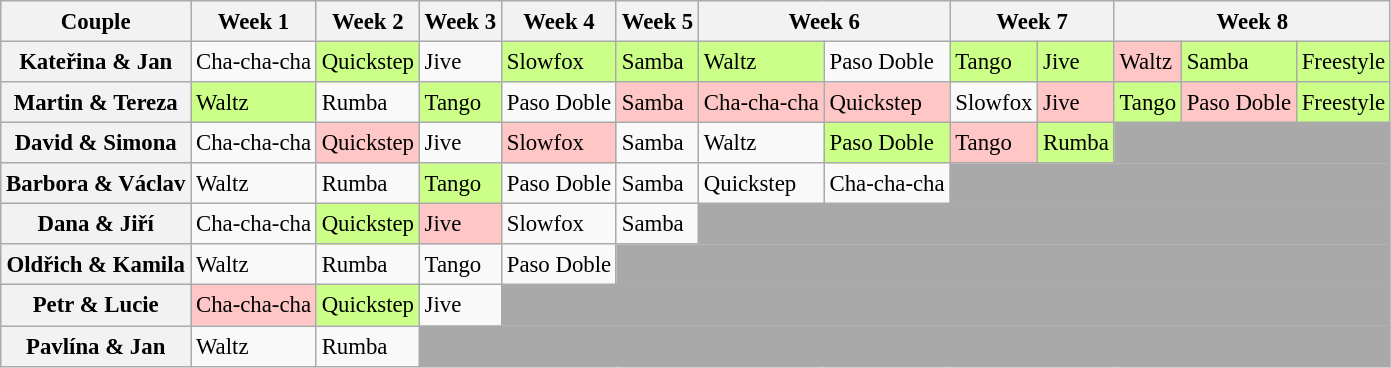<table class="wikitable" style="text-align:left; font-size:95%; line-height:20px;">
<tr>
<th>Couple</th>
<th>Week 1</th>
<th>Week 2</th>
<th>Week 3</th>
<th>Week 4</th>
<th>Week 5</th>
<th colspan=2>Week 6</th>
<th colspan=2>Week 7</th>
<th colspan=3>Week 8</th>
</tr>
<tr>
<th>Kateřina & Jan</th>
<td>Cha-cha-cha</td>
<td style="background:#ccff88;">Quickstep</td>
<td>Jive</td>
<td style="background:#ccff88;">Slowfox</td>
<td style="background:#ccff88;">Samba</td>
<td style="background:#ccff88;">Waltz</td>
<td>Paso Doble</td>
<td style="background:#ccff88;">Tango</td>
<td style="background:#ccff88;">Jive</td>
<td style="background:#ffc6c6;">Waltz</td>
<td style="background:#ccff88;">Samba</td>
<td style="background:#ccff88;">Freestyle</td>
</tr>
<tr>
<th>Martin & Tereza</th>
<td style="background:#ccff88;">Waltz</td>
<td>Rumba</td>
<td style="background:#ccff88;">Tango</td>
<td>Paso Doble</td>
<td style="background:#ffc6c6;">Samba</td>
<td style="background:#ffc6c6;">Cha-cha-cha</td>
<td style="background:#ffc6c6;">Quickstep</td>
<td>Slowfox</td>
<td style="background:#ffc6c6;">Jive</td>
<td style="background:#ccff88;">Tango</td>
<td style="background:#ffc6c6;">Paso Doble</td>
<td style="background:#ccff88;">Freestyle</td>
</tr>
<tr>
<th>David & Simona</th>
<td>Cha-cha-cha</td>
<td style="background:#ffc6c6;">Quickstep</td>
<td>Jive</td>
<td style="background:#ffc6c6;">Slowfox</td>
<td>Samba</td>
<td>Waltz</td>
<td style="background:#ccff88;">Paso Doble</td>
<td style="background:#ffc6c6;">Tango</td>
<td style="background:#ccff88;">Rumba</td>
<td bgcolor="darkgray" colspan="10"></td>
</tr>
<tr>
<th>Barbora & Václav</th>
<td>Waltz</td>
<td>Rumba</td>
<td style="background:#ccff88;">Tango</td>
<td>Paso Doble</td>
<td>Samba</td>
<td>Quickstep</td>
<td>Cha-cha-cha</td>
<td bgcolor="darkgray" colspan="10"></td>
</tr>
<tr>
<th>Dana & Jiří</th>
<td>Cha-cha-cha</td>
<td style="background:#ccff88;">Quickstep</td>
<td style="background:#ffc6c6;">Jive</td>
<td>Slowfox</td>
<td>Samba</td>
<td bgcolor="darkgray" colspan="10"></td>
</tr>
<tr>
<th>Oldřich & Kamila</th>
<td>Waltz</td>
<td>Rumba</td>
<td>Tango</td>
<td>Paso Doble</td>
<td bgcolor="darkgray" colspan="10"></td>
</tr>
<tr>
<th>Petr & Lucie</th>
<td style="background:#ffc6c6;">Cha-cha-cha</td>
<td style="background:#ccff88;">Quickstep</td>
<td>Jive</td>
<td bgcolor="darkgray" colspan="10"></td>
</tr>
<tr>
<th>Pavlína & Jan</th>
<td>Waltz</td>
<td>Rumba</td>
<td bgcolor="darkgray" colspan="10"></td>
</tr>
</table>
